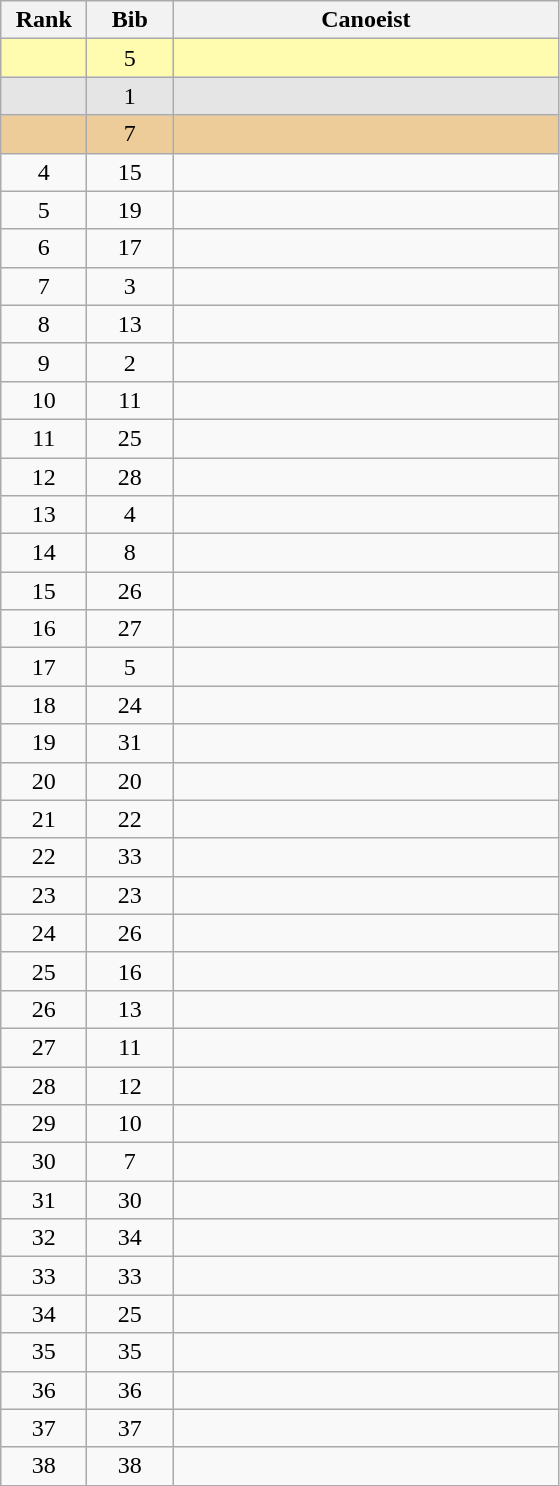<table class="wikitable" style="text-align:center">
<tr>
<th width="50">Rank</th>
<th width="50">Bib</th>
<th width="250">Canoeist</th>
</tr>
<tr bgcolor="#FFFCAF">
<td></td>
<td>5</td>
<td align=left></td>
</tr>
<tr bgcolor="#E5E5E5">
<td></td>
<td>1</td>
<td align=left></td>
</tr>
<tr bgcolor="#EC9">
<td></td>
<td>7</td>
<td align=left></td>
</tr>
<tr>
<td>4</td>
<td>15</td>
<td align=left></td>
</tr>
<tr>
<td>5</td>
<td>19</td>
<td align=left></td>
</tr>
<tr>
<td>6</td>
<td>17</td>
<td align=left></td>
</tr>
<tr>
<td>7</td>
<td>3</td>
<td align=left></td>
</tr>
<tr>
<td>8</td>
<td>13</td>
<td align=left></td>
</tr>
<tr>
<td>9</td>
<td>2</td>
<td align=left></td>
</tr>
<tr>
<td>10</td>
<td>11</td>
<td align=left></td>
</tr>
<tr>
<td>11</td>
<td>25</td>
<td align=left></td>
</tr>
<tr>
<td>12</td>
<td>28</td>
<td align=left></td>
</tr>
<tr>
<td>13</td>
<td>4</td>
<td align=left></td>
</tr>
<tr>
<td>14</td>
<td>8</td>
<td align=left></td>
</tr>
<tr>
<td>15</td>
<td>26</td>
<td align=left></td>
</tr>
<tr>
<td>16</td>
<td>27</td>
<td align=left></td>
</tr>
<tr>
<td>17</td>
<td>5</td>
<td align=left></td>
</tr>
<tr>
<td>18</td>
<td>24</td>
<td align=left></td>
</tr>
<tr>
<td>19</td>
<td>31</td>
<td align=left></td>
</tr>
<tr>
<td>20</td>
<td>20</td>
<td align=left></td>
</tr>
<tr>
<td>21</td>
<td>22</td>
<td align=left></td>
</tr>
<tr>
<td>22</td>
<td>33</td>
<td align=left></td>
</tr>
<tr>
<td>23</td>
<td>23</td>
<td align=left></td>
</tr>
<tr>
<td>24</td>
<td>26</td>
<td align=left></td>
</tr>
<tr>
<td>25</td>
<td>16</td>
<td align=left></td>
</tr>
<tr>
<td>26</td>
<td>13</td>
<td align=left></td>
</tr>
<tr>
<td>27</td>
<td>11</td>
<td align=left></td>
</tr>
<tr>
<td>28</td>
<td>12</td>
<td align=left></td>
</tr>
<tr>
<td>29</td>
<td>10</td>
<td align=left></td>
</tr>
<tr>
<td>30</td>
<td>7</td>
<td align=left></td>
</tr>
<tr>
<td>31</td>
<td>30</td>
<td align=left></td>
</tr>
<tr>
<td>32</td>
<td>34</td>
<td align=left></td>
</tr>
<tr>
<td>33</td>
<td>33</td>
<td align=left></td>
</tr>
<tr>
<td>34</td>
<td>25</td>
<td align=left></td>
</tr>
<tr>
<td>35</td>
<td>35</td>
<td align=left></td>
</tr>
<tr>
<td>36</td>
<td>36</td>
<td align=left></td>
</tr>
<tr>
<td>37</td>
<td>37</td>
<td align=left></td>
</tr>
<tr>
<td>38</td>
<td>38</td>
<td align=left></td>
</tr>
</table>
